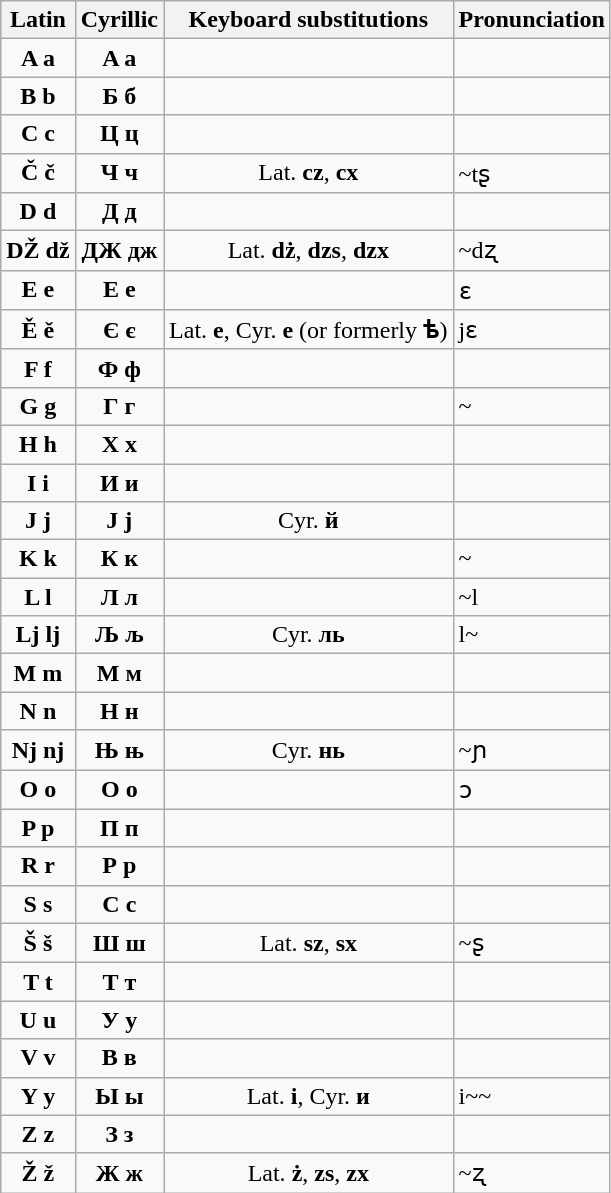<table class=wikitable style=text-align:center>
<tr>
<th>Latin</th>
<th>Cyrillic</th>
<th>Keyboard substitutions</th>
<th>Pronunciation</th>
</tr>
<tr>
<td><strong>A a</strong></td>
<td><strong>A а</strong></td>
<td></td>
<td style=text-align:left></td>
</tr>
<tr>
<td><strong>B b</strong></td>
<td><strong>Б б</strong></td>
<td></td>
<td style=text-align:left></td>
</tr>
<tr>
<td><strong>C c</strong></td>
<td><strong>Ц ц</strong></td>
<td></td>
<td style=text-align:left></td>
</tr>
<tr>
<td><strong>Č č</strong></td>
<td><strong>Ч ч</strong></td>
<td>Lat. <strong>cz</strong>, <strong>cx</strong></td>
<td style=text-align:left>~tʂ</td>
</tr>
<tr>
<td><strong>D d</strong></td>
<td><strong>Д д</strong></td>
<td></td>
<td style=text-align:left></td>
</tr>
<tr>
<td><strong>DŽ dž</strong></td>
<td><strong>ДЖ дж</strong></td>
<td>Lat. <strong>dż</strong>,  <strong>dzs</strong>, <strong>dzx</strong></td>
<td style=text-align:left>~dʐ</td>
</tr>
<tr>
<td><strong>E e</strong></td>
<td><strong>Е е</strong></td>
<td></td>
<td style=text-align:left>ɛ</td>
</tr>
<tr>
<td><strong>Ě ě</strong></td>
<td><strong>Є є</strong></td>
<td>Lat. <strong>e</strong>, Cyr. <strong>е</strong> (or formerly <strong>ѣ</strong>)</td>
<td style=text-align:left>jɛ</td>
</tr>
<tr>
<td><strong>F f</strong></td>
<td><strong>Ф ф</strong></td>
<td></td>
<td style=text-align:left></td>
</tr>
<tr>
<td><strong>G g</strong></td>
<td><strong>Г г</strong></td>
<td></td>
<td style=text-align:left>~</td>
</tr>
<tr>
<td><strong>H h</strong></td>
<td><strong>Х х</strong></td>
<td></td>
<td style=text-align:left></td>
</tr>
<tr>
<td><strong>I i</strong></td>
<td><strong>И и</strong></td>
<td></td>
<td style=text-align:left></td>
</tr>
<tr>
<td><strong>J j</strong></td>
<td><strong>Ј ј</strong></td>
<td>Cyr. <strong>й</strong></td>
<td style=text-align:left></td>
</tr>
<tr>
<td><strong>K k</strong></td>
<td><strong>К к</strong></td>
<td></td>
<td style=text-align:left>~</td>
</tr>
<tr>
<td><strong>L l</strong></td>
<td><strong>Л л</strong></td>
<td></td>
<td style=text-align:left>~l</td>
</tr>
<tr>
<td><strong>Lj lj</strong></td>
<td><strong>Љ љ</strong></td>
<td>Cyr. <strong>ль</strong></td>
<td style=text-align:left>l~</td>
</tr>
<tr>
<td><strong>M m</strong></td>
<td><strong>М м</strong></td>
<td></td>
<td style=text-align:left></td>
</tr>
<tr>
<td><strong>N n</strong></td>
<td><strong>Н н</strong></td>
<td></td>
<td style=text-align:left></td>
</tr>
<tr>
<td><strong>Nj nj</strong></td>
<td><strong>Њ њ</strong></td>
<td>Cyr. <strong>нь</strong></td>
<td style=text-align:left>~ɲ</td>
</tr>
<tr>
<td><strong>O o</strong></td>
<td><strong>О о</strong></td>
<td></td>
<td style=text-align:left>ɔ</td>
</tr>
<tr>
<td><strong>P p</strong></td>
<td><strong>П п</strong></td>
<td></td>
<td style=text-align:left></td>
</tr>
<tr>
<td><strong>R r</strong></td>
<td><strong>Р р</strong></td>
<td></td>
<td style=text-align:left></td>
</tr>
<tr>
<td><strong>S s</strong></td>
<td><strong>С с</strong></td>
<td></td>
<td style=text-align:left></td>
</tr>
<tr>
<td><strong>Š š</strong></td>
<td><strong>Ш ш</strong></td>
<td>Lat. <strong>sz</strong>, <strong>sx</strong></td>
<td style=text-align:left>~ʂ</td>
</tr>
<tr>
<td><strong>T t</strong></td>
<td><strong>Т т</strong></td>
<td></td>
<td style=text-align:left></td>
</tr>
<tr>
<td><strong>U u</strong></td>
<td><strong>У у</strong></td>
<td></td>
<td style=text-align:left></td>
</tr>
<tr>
<td><strong>V v</strong></td>
<td><strong>В в</strong></td>
<td></td>
<td style=text-align:left></td>
</tr>
<tr>
<td><strong>Y y</strong></td>
<td><strong>Ы ы</strong></td>
<td>Lat. <strong>i</strong>, Cyr. <strong>и</strong></td>
<td style=text-align:left>i~~</td>
</tr>
<tr>
<td><strong>Z z</strong></td>
<td><strong>З з</strong></td>
<td></td>
<td style=text-align:left></td>
</tr>
<tr>
<td><strong>Ž ž</strong></td>
<td><strong>Ж ж</strong></td>
<td>Lat. <strong>ż</strong>, <strong>zs</strong>, <strong>zx</strong></td>
<td style=text-align:left>~ʐ</td>
</tr>
</table>
